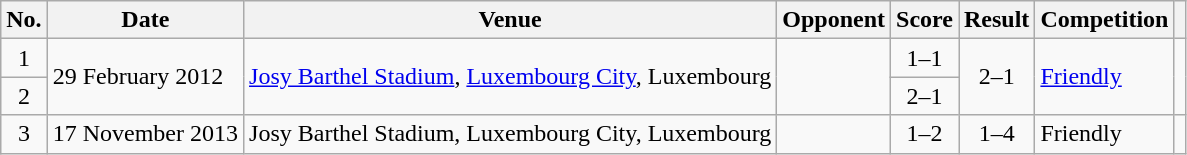<table class="wikitable sortable">
<tr>
<th scope="col">No.</th>
<th scope="col">Date</th>
<th scope="col">Venue</th>
<th scope="col">Opponent</th>
<th scope="col">Score</th>
<th scope="col">Result</th>
<th scope="col">Competition</th>
<th scope="col" class="unsortable"></th>
</tr>
<tr>
<td align="center">1</td>
<td rowspan="2">29 February 2012</td>
<td rowspan="2"><a href='#'>Josy Barthel Stadium</a>, <a href='#'>Luxembourg City</a>, Luxembourg</td>
<td rowspan="2"></td>
<td align="center">1–1</td>
<td rowspan="2" style="text-align:center">2–1</td>
<td rowspan="2"><a href='#'>Friendly</a></td>
<td rowspan="2"></td>
</tr>
<tr>
<td align="center">2</td>
<td align="center">2–1</td>
</tr>
<tr>
<td align="center">3</td>
<td>17 November 2013</td>
<td>Josy Barthel Stadium, Luxembourg City, Luxembourg</td>
<td></td>
<td align="center">1–2</td>
<td align="center">1–4</td>
<td>Friendly</td>
<td></td>
</tr>
</table>
